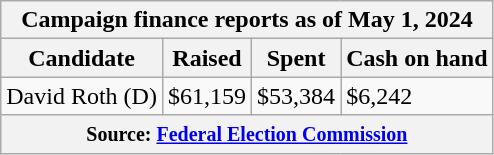<table class="wikitable sortable">
<tr>
<th colspan=4>Campaign finance reports as of May 1, 2024</th>
</tr>
<tr style="text-align:center;">
<th>Candidate</th>
<th>Raised</th>
<th>Spent</th>
<th>Cash on hand</th>
</tr>
<tr>
<td>David Roth (D)</td>
<td>$61,159</td>
<td>$53,384</td>
<td>$6,242</td>
</tr>
<tr>
<th colspan="4"><small>Source: <a href='#'>Federal Election Commission</a></small></th>
</tr>
</table>
